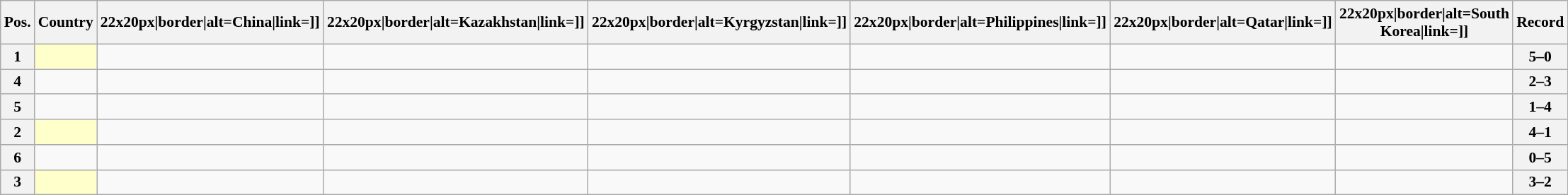<table class="wikitable sortable nowrap" style="text-align:center; font-size:0.9em">
<tr>
<th>Pos.</th>
<th>Country</th>
<th [[Image:>22x20px|border|alt=China|link=]]</th>
<th [[Image:>22x20px|border|alt=Kazakhstan|link=]]</th>
<th [[Image:>22x20px|border|alt=Kyrgyzstan|link=]]</th>
<th [[Image:>22x20px|border|alt=Philippines|link=]]</th>
<th [[Image:>22x20px|border|alt=Qatar|link=]]</th>
<th [[Image:>22x20px|border|alt=South Korea|link=]]</th>
<th>Record</th>
</tr>
<tr>
<th>1</th>
<td style="text-align:left; background:#ffffcc;"></td>
<td></td>
<td></td>
<td></td>
<td></td>
<td></td>
<td></td>
<th>5–0</th>
</tr>
<tr>
<th>4</th>
<td style="text-align:left;"></td>
<td></td>
<td></td>
<td></td>
<td></td>
<td></td>
<td></td>
<th>2–3</th>
</tr>
<tr>
<th>5</th>
<td style="text-align:left;"></td>
<td></td>
<td></td>
<td></td>
<td></td>
<td></td>
<td></td>
<th>1–4</th>
</tr>
<tr>
<th>2</th>
<td style="text-align:left; background:#ffffcc;"></td>
<td></td>
<td></td>
<td></td>
<td></td>
<td></td>
<td></td>
<th>4–1</th>
</tr>
<tr>
<th>6</th>
<td style="text-align:left;"></td>
<td></td>
<td></td>
<td></td>
<td></td>
<td></td>
<td></td>
<th>0–5</th>
</tr>
<tr>
<th>3</th>
<td style="text-align:left; background:#ffffcc;"></td>
<td></td>
<td></td>
<td></td>
<td></td>
<td></td>
<td></td>
<th>3–2</th>
</tr>
</table>
